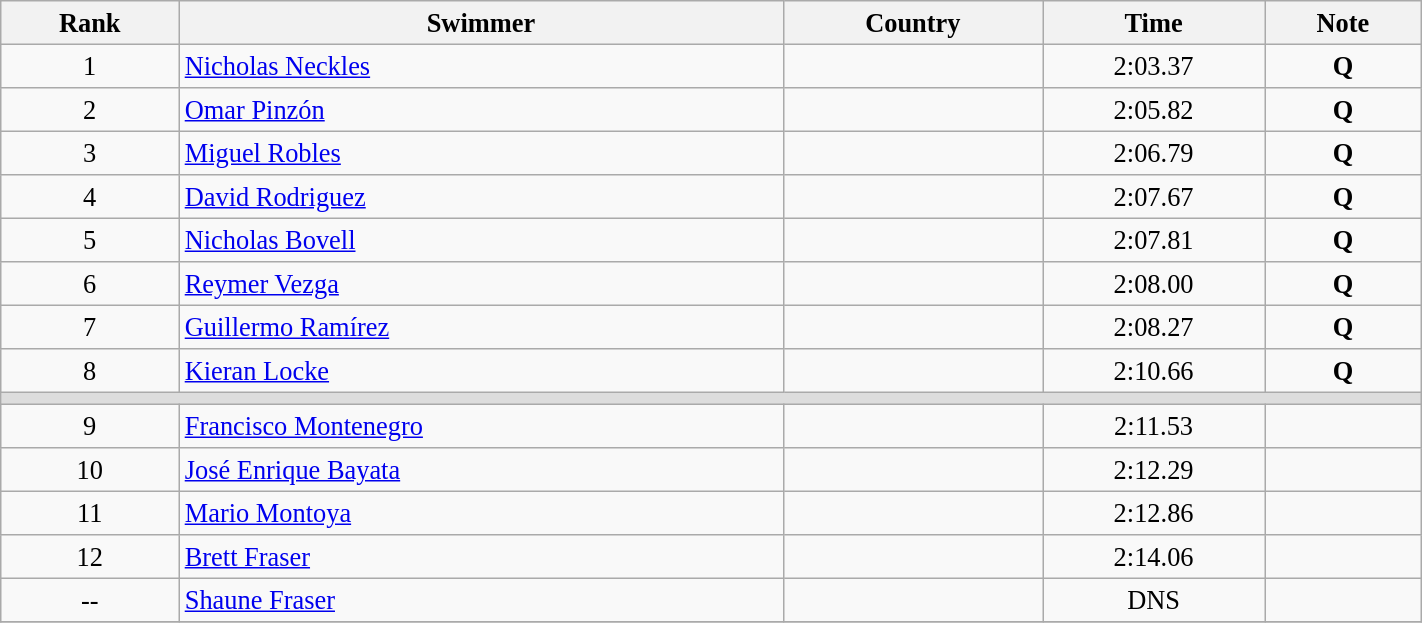<table class="wikitable" style=" text-align:center; font-size:110%;" width="75%">
<tr>
<th>Rank</th>
<th>Swimmer</th>
<th>Country</th>
<th>Time</th>
<th>Note</th>
</tr>
<tr>
<td>1</td>
<td align=left><a href='#'>Nicholas Neckles</a></td>
<td align=left></td>
<td>2:03.37</td>
<td><strong>Q</strong></td>
</tr>
<tr>
<td>2</td>
<td align=left><a href='#'>Omar Pinzón</a></td>
<td align=left></td>
<td>2:05.82</td>
<td><strong>Q</strong></td>
</tr>
<tr>
<td>3</td>
<td align=left><a href='#'>Miguel Robles</a></td>
<td align=left></td>
<td>2:06.79</td>
<td><strong>Q</strong></td>
</tr>
<tr>
<td>4</td>
<td align=left><a href='#'>David Rodriguez</a></td>
<td align=left></td>
<td>2:07.67</td>
<td><strong>Q</strong></td>
</tr>
<tr>
<td>5</td>
<td align=left><a href='#'>Nicholas Bovell</a></td>
<td align=left></td>
<td>2:07.81</td>
<td><strong>Q</strong></td>
</tr>
<tr>
<td>6</td>
<td align=left><a href='#'>Reymer Vezga</a></td>
<td align=left></td>
<td>2:08.00</td>
<td><strong>Q</strong></td>
</tr>
<tr>
<td>7</td>
<td align=left><a href='#'>Guillermo Ramírez</a></td>
<td align=left></td>
<td>2:08.27</td>
<td><strong>Q</strong></td>
</tr>
<tr>
<td>8</td>
<td align=left><a href='#'>Kieran Locke</a></td>
<td align=left></td>
<td>2:10.66</td>
<td><strong>Q</strong></td>
</tr>
<tr bgcolor=#DDDDDD>
<td colspan=5></td>
</tr>
<tr>
<td>9</td>
<td align=left><a href='#'>Francisco Montenegro</a></td>
<td align=left></td>
<td>2:11.53</td>
<td></td>
</tr>
<tr>
<td>10</td>
<td align=left><a href='#'>José Enrique Bayata</a></td>
<td align=left></td>
<td>2:12.29</td>
<td></td>
</tr>
<tr>
<td>11</td>
<td align=left><a href='#'>Mario Montoya</a></td>
<td align=left></td>
<td>2:12.86</td>
<td></td>
</tr>
<tr>
<td>12</td>
<td align=left><a href='#'>Brett Fraser</a></td>
<td align=left></td>
<td>2:14.06</td>
<td></td>
</tr>
<tr>
<td>--</td>
<td align=left><a href='#'>Shaune Fraser</a></td>
<td align=left></td>
<td>DNS</td>
<td></td>
</tr>
<tr>
</tr>
</table>
